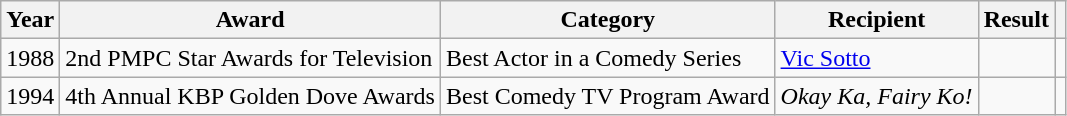<table class="wikitable">
<tr>
<th>Year</th>
<th>Award</th>
<th>Category</th>
<th>Recipient</th>
<th>Result</th>
<th></th>
</tr>
<tr>
<td>1988</td>
<td>2nd PMPC Star Awards for Television</td>
<td>Best Actor in a Comedy Series</td>
<td><a href='#'>Vic Sotto</a></td>
<td></td>
<td></td>
</tr>
<tr>
<td>1994</td>
<td>4th Annual KBP Golden Dove Awards</td>
<td>Best Comedy TV Program Award</td>
<td><em>Okay Ka, Fairy Ko!</em></td>
<td></td>
<td></td>
</tr>
</table>
